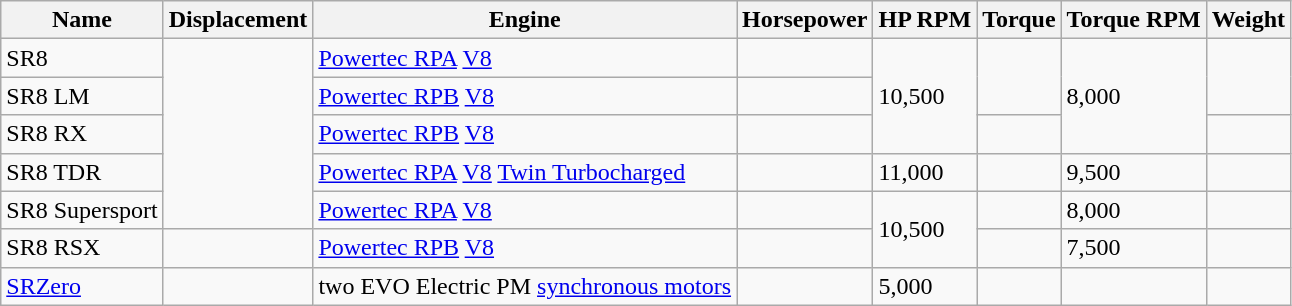<table class="wikitable sortable">
<tr>
<th>Name</th>
<th>Displacement</th>
<th>Engine</th>
<th>Horsepower</th>
<th>HP RPM</th>
<th>Torque</th>
<th>Torque RPM</th>
<th>Weight</th>
</tr>
<tr>
<td>SR8</td>
<td rowspan="5"></td>
<td><a href='#'>Powertec RPA</a> <a href='#'>V8</a></td>
<td></td>
<td rowspan="3">10,500</td>
<td rowspan="2"></td>
<td rowspan="3">8,000</td>
<td rowspan="2"></td>
</tr>
<tr>
<td>SR8 LM</td>
<td><a href='#'>Powertec RPB</a> <a href='#'>V8</a></td>
<td></td>
</tr>
<tr>
<td>SR8 RX</td>
<td><a href='#'>Powertec RPB</a> <a href='#'>V8</a></td>
<td></td>
<td></td>
<td></td>
</tr>
<tr>
<td>SR8 TDR</td>
<td><a href='#'>Powertec RPA</a> <a href='#'>V8</a> <a href='#'>Twin Turbocharged</a></td>
<td></td>
<td>11,000</td>
<td></td>
<td>9,500</td>
<td></td>
</tr>
<tr>
<td>SR8 Supersport</td>
<td><a href='#'>Powertec RPA</a> <a href='#'>V8</a></td>
<td></td>
<td rowspan="2">10,500</td>
<td></td>
<td>8,000</td>
<td></td>
</tr>
<tr>
<td>SR8 RSX</td>
<td></td>
<td><a href='#'>Powertec RPB</a> <a href='#'>V8</a></td>
<td></td>
<td></td>
<td>7,500</td>
<td></td>
</tr>
<tr>
<td><a href='#'>SRZero</a></td>
<td></td>
<td>two EVO Electric PM <a href='#'>synchronous motors</a></td>
<td></td>
<td>5,000</td>
<td></td>
<td></td>
<td></td>
</tr>
</table>
